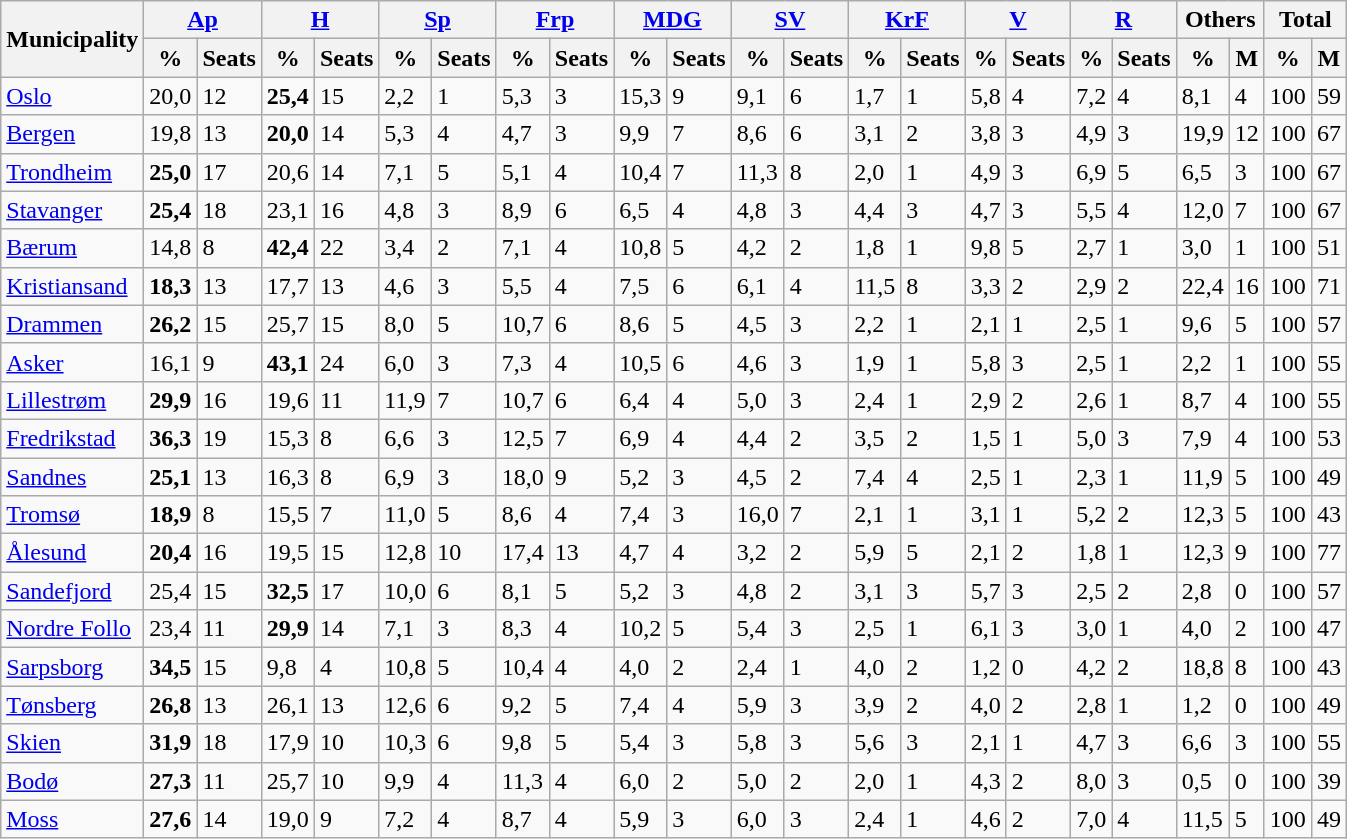<table class="wikitable sortable">
<tr>
<th rowspan="2">Municipality</th>
<th colspan="2"><a href='#'>Ap</a></th>
<th colspan="2"><a href='#'>H</a></th>
<th colspan="2"><a href='#'>Sp</a></th>
<th colspan="2"><a href='#'>Frp</a></th>
<th colspan="2"><a href='#'>MDG</a></th>
<th colspan="2"><a href='#'>SV</a></th>
<th colspan="2"><a href='#'>KrF</a></th>
<th colspan="2"><a href='#'>V</a></th>
<th colspan="2"><a href='#'>R</a></th>
<th colspan="2">Others</th>
<th colspan="2">Total</th>
</tr>
<tr>
<th>%</th>
<th>Seats</th>
<th>%</th>
<th>Seats</th>
<th>%</th>
<th>Seats</th>
<th>%</th>
<th>Seats</th>
<th>%</th>
<th>Seats</th>
<th>%</th>
<th>Seats</th>
<th>%</th>
<th>Seats</th>
<th>%</th>
<th>Seats</th>
<th>%</th>
<th>Seats</th>
<th>%</th>
<th>M</th>
<th>%</th>
<th>M</th>
</tr>
<tr>
<td><a href='#'>Oslo</a></td>
<td>20,0</td>
<td>12</td>
<td><strong>25,4</strong></td>
<td>15</td>
<td>2,2</td>
<td>1</td>
<td>5,3</td>
<td>3</td>
<td>15,3</td>
<td>9</td>
<td>9,1</td>
<td>6</td>
<td>1,7</td>
<td>1</td>
<td>5,8</td>
<td>4</td>
<td>7,2</td>
<td>4</td>
<td>8,1</td>
<td>4</td>
<td>100</td>
<td>59</td>
</tr>
<tr>
<td><a href='#'>Bergen</a></td>
<td>19,8</td>
<td>13</td>
<td><strong>20,0</strong></td>
<td>14</td>
<td>5,3</td>
<td>4</td>
<td>4,7</td>
<td>3</td>
<td>9,9</td>
<td>7</td>
<td>8,6</td>
<td>6</td>
<td>3,1</td>
<td>2</td>
<td>3,8</td>
<td>3</td>
<td>4,9</td>
<td>3</td>
<td>19,9</td>
<td>12</td>
<td>100</td>
<td>67</td>
</tr>
<tr>
<td><a href='#'>Trondheim</a></td>
<td><strong>25,0</strong></td>
<td>17</td>
<td>20,6</td>
<td>14</td>
<td>7,1</td>
<td>5</td>
<td>5,1</td>
<td>4</td>
<td>10,4</td>
<td>7</td>
<td>11,3</td>
<td>8</td>
<td>2,0</td>
<td>1</td>
<td>4,9</td>
<td>3</td>
<td>6,9</td>
<td>5</td>
<td>6,5</td>
<td>3</td>
<td>100</td>
<td>67</td>
</tr>
<tr>
<td><a href='#'>Stavanger</a></td>
<td><strong>25,4</strong></td>
<td>18</td>
<td>23,1</td>
<td>16</td>
<td>4,8</td>
<td>3</td>
<td>8,9</td>
<td>6</td>
<td>6,5</td>
<td>4</td>
<td>4,8</td>
<td>3</td>
<td>4,4</td>
<td>3</td>
<td>4,7</td>
<td>3</td>
<td>5,5</td>
<td>4</td>
<td>12,0</td>
<td>7</td>
<td>100</td>
<td>67</td>
</tr>
<tr>
<td><a href='#'>Bærum</a></td>
<td>14,8</td>
<td>8</td>
<td><strong>42,4</strong></td>
<td>22</td>
<td>3,4</td>
<td>2</td>
<td>7,1</td>
<td>4</td>
<td>10,8</td>
<td>5</td>
<td>4,2</td>
<td>2</td>
<td>1,8</td>
<td>1</td>
<td>9,8</td>
<td>5</td>
<td>2,7</td>
<td>1</td>
<td>3,0</td>
<td>1</td>
<td>100</td>
<td>51</td>
</tr>
<tr>
<td><a href='#'>Kristiansand</a></td>
<td><strong>18,3</strong></td>
<td>13</td>
<td>17,7</td>
<td>13</td>
<td>4,6</td>
<td>3</td>
<td>5,5</td>
<td>4</td>
<td>7,5</td>
<td>6</td>
<td>6,1</td>
<td>4</td>
<td>11,5</td>
<td>8</td>
<td>3,3</td>
<td>2</td>
<td>2,9</td>
<td>2</td>
<td>22,4</td>
<td>16</td>
<td>100</td>
<td>71</td>
</tr>
<tr>
<td><a href='#'>Drammen</a></td>
<td><strong>26,2</strong></td>
<td>15</td>
<td>25,7</td>
<td>15</td>
<td>8,0</td>
<td>5</td>
<td>10,7</td>
<td>6</td>
<td>8,6</td>
<td>5</td>
<td>4,5</td>
<td>3</td>
<td>2,2</td>
<td>1</td>
<td>2,1</td>
<td>1</td>
<td>2,5</td>
<td>1</td>
<td>9,6</td>
<td>5</td>
<td>100</td>
<td>57</td>
</tr>
<tr>
<td><a href='#'>Asker</a></td>
<td>16,1</td>
<td>9</td>
<td><strong>43,1</strong></td>
<td>24</td>
<td>6,0</td>
<td>3</td>
<td>7,3</td>
<td>4</td>
<td>10,5</td>
<td>6</td>
<td>4,6</td>
<td>3</td>
<td>1,9</td>
<td>1</td>
<td>5,8</td>
<td>3</td>
<td>2,5</td>
<td>1</td>
<td>2,2</td>
<td>1</td>
<td>100</td>
<td>55</td>
</tr>
<tr>
<td><a href='#'>Lillestrøm</a></td>
<td><strong>29,9</strong></td>
<td>16</td>
<td>19,6</td>
<td>11</td>
<td>11,9</td>
<td>7</td>
<td>10,7</td>
<td>6</td>
<td>6,4</td>
<td>4</td>
<td>5,0</td>
<td>3</td>
<td>2,4</td>
<td>1</td>
<td>2,9</td>
<td>2</td>
<td>2,6</td>
<td>1</td>
<td>8,7</td>
<td>4</td>
<td>100</td>
<td>55</td>
</tr>
<tr>
<td><a href='#'>Fredrikstad</a></td>
<td><strong>36,3</strong></td>
<td>19</td>
<td>15,3</td>
<td>8</td>
<td>6,6</td>
<td>3</td>
<td>12,5</td>
<td>7</td>
<td>6,9</td>
<td>4</td>
<td>4,4</td>
<td>2</td>
<td>3,5</td>
<td>2</td>
<td>1,5</td>
<td>1</td>
<td>5,0</td>
<td>3</td>
<td>7,9</td>
<td>4</td>
<td>100</td>
<td>53</td>
</tr>
<tr>
<td><a href='#'>Sandnes</a></td>
<td><strong>25,1</strong></td>
<td>13</td>
<td>16,3</td>
<td>8</td>
<td>6,9</td>
<td>3</td>
<td>18,0</td>
<td>9</td>
<td>5,2</td>
<td>3</td>
<td>4,5</td>
<td>2</td>
<td>7,4</td>
<td>4</td>
<td>2,5</td>
<td>1</td>
<td>2,3</td>
<td>1</td>
<td>11,9</td>
<td>5</td>
<td>100</td>
<td>49</td>
</tr>
<tr>
<td><a href='#'>Tromsø</a></td>
<td><strong>18,9</strong></td>
<td>8</td>
<td>15,5</td>
<td>7</td>
<td>11,0</td>
<td>5</td>
<td>8,6</td>
<td>4</td>
<td>7,4</td>
<td>3</td>
<td>16,0</td>
<td>7</td>
<td>2,1</td>
<td>1</td>
<td>3,1</td>
<td>1</td>
<td>5,2</td>
<td>2</td>
<td>12,3</td>
<td>5</td>
<td>100</td>
<td>43</td>
</tr>
<tr>
<td><a href='#'>Ålesund</a></td>
<td><strong>20,4</strong></td>
<td>16</td>
<td>19,5</td>
<td>15</td>
<td>12,8</td>
<td>10</td>
<td>17,4</td>
<td>13</td>
<td>4,7</td>
<td>4</td>
<td>3,2</td>
<td>2</td>
<td>5,9</td>
<td>5</td>
<td>2,1</td>
<td>2</td>
<td>1,8</td>
<td>1</td>
<td>12,3</td>
<td>9</td>
<td>100</td>
<td>77</td>
</tr>
<tr>
<td><a href='#'>Sandefjord</a></td>
<td>25,4</td>
<td>15</td>
<td><strong>32,5</strong></td>
<td>17</td>
<td>10,0</td>
<td>6</td>
<td>8,1</td>
<td>5</td>
<td>5,2</td>
<td>3</td>
<td>4,8</td>
<td>2</td>
<td>3,1</td>
<td>3</td>
<td>5,7</td>
<td>3</td>
<td>2,5</td>
<td>2</td>
<td>2,8</td>
<td>0</td>
<td>100</td>
<td>57</td>
</tr>
<tr>
<td><a href='#'>Nordre Follo</a></td>
<td>23,4</td>
<td>11</td>
<td><strong>29,9</strong></td>
<td>14</td>
<td>7,1</td>
<td>3</td>
<td>8,3</td>
<td>4</td>
<td>10,2</td>
<td>5</td>
<td>5,4</td>
<td>3</td>
<td>2,5</td>
<td>1</td>
<td>6,1</td>
<td>3</td>
<td>3,0</td>
<td>1</td>
<td>4,0</td>
<td>2</td>
<td>100</td>
<td>47</td>
</tr>
<tr>
<td><a href='#'>Sarpsborg</a></td>
<td><strong>34,5</strong></td>
<td>15</td>
<td>9,8</td>
<td>4</td>
<td>10,8</td>
<td>5</td>
<td>10,4</td>
<td>4</td>
<td>4,0</td>
<td>2</td>
<td>2,4</td>
<td>1</td>
<td>4,0</td>
<td>2</td>
<td>1,2</td>
<td>0</td>
<td>4,2</td>
<td>2</td>
<td>18,8</td>
<td>8</td>
<td>100</td>
<td>43</td>
</tr>
<tr>
<td><a href='#'>Tønsberg</a></td>
<td><strong>26,8</strong></td>
<td>13</td>
<td>26,1</td>
<td>13</td>
<td>12,6</td>
<td>6</td>
<td>9,2</td>
<td>5</td>
<td>7,4</td>
<td>4</td>
<td>5,9</td>
<td>3</td>
<td>3,9</td>
<td>2</td>
<td>4,0</td>
<td>2</td>
<td>2,8</td>
<td>1</td>
<td>1,2</td>
<td>0</td>
<td>100</td>
<td>49</td>
</tr>
<tr>
<td><a href='#'>Skien</a></td>
<td><strong>31,9</strong></td>
<td>18</td>
<td>17,9</td>
<td>10</td>
<td>10,3</td>
<td>6</td>
<td>9,8</td>
<td>5</td>
<td>5,4</td>
<td>3</td>
<td>5,8</td>
<td>3</td>
<td>5,6</td>
<td>3</td>
<td>2,1</td>
<td>1</td>
<td>4,7</td>
<td>3</td>
<td>6,6</td>
<td>3</td>
<td>100</td>
<td>55</td>
</tr>
<tr>
<td><a href='#'>Bodø</a></td>
<td><strong>27,3</strong></td>
<td>11</td>
<td>25,7</td>
<td>10</td>
<td>9,9</td>
<td>4</td>
<td>11,3</td>
<td>4</td>
<td>6,0</td>
<td>2</td>
<td>5,0</td>
<td>2</td>
<td>2,0</td>
<td>1</td>
<td>4,3</td>
<td>2</td>
<td>8,0</td>
<td>3</td>
<td>0,5</td>
<td>0</td>
<td>100</td>
<td>39</td>
</tr>
<tr>
<td><a href='#'>Moss</a></td>
<td><strong>27,6</strong></td>
<td>14</td>
<td>19,0</td>
<td>9</td>
<td>7,2</td>
<td>4</td>
<td>8,7</td>
<td>4</td>
<td>5,9</td>
<td>3</td>
<td>6,0</td>
<td>3</td>
<td>2,4</td>
<td>1</td>
<td>4,6</td>
<td>2</td>
<td>7,0</td>
<td>4</td>
<td>11,5</td>
<td>5</td>
<td>100</td>
<td>49</td>
</tr>
</table>
